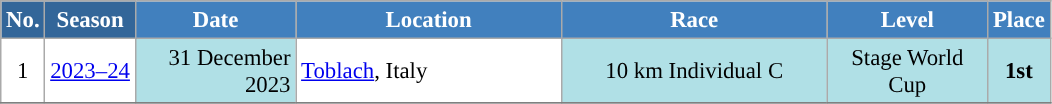<table class="wikitable sortable" style="font-size:95%; text-align:center; border:grey solid 1px; border-collapse:collapse; background:#ffffff;">
<tr style="background:#efefef;">
<th style="background-color:#369; color:white;">No.</th>
<th style="background-color:#369; color:white;">Season</th>
<th style="background-color:#4180be; color:white; width:100px;">Date</th>
<th style="background-color:#4180be; color:white; width:170px;">Location</th>
<th style="background-color:#4180be; color:white; width:170px;">Race</th>
<th style="background-color:#4180be; color:white; width:100px;">Level</th>
<th style="background-color:#4180be; color:white;">Place</th>
</tr>
<tr>
<td align=center>1</td>
<td rowspan="1" align="center"><a href='#'>2023–24</a></td>
<td bgcolor="#BOEOE6" align=right>31 December 2023</td>
<td align=left> <a href='#'>Toblach</a>, Italy</td>
<td bgcolor="#BOEOE6">10 km Individual C</td>
<td bgcolor="#BOEOE6">Stage World Cup</td>
<td bgcolor="#BOEOE6"><strong>1st</strong></td>
</tr>
<tr>
</tr>
</table>
